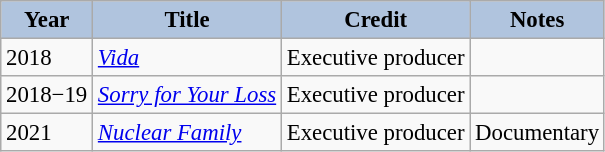<table class="wikitable" style="font-size:95%;">
<tr>
<th style="background:#B0C4DE;">Year</th>
<th style="background:#B0C4DE;">Title</th>
<th style="background:#B0C4DE;">Credit</th>
<th style="background:#B0C4DE;">Notes</th>
</tr>
<tr>
<td>2018</td>
<td><em><a href='#'>Vida</a></em></td>
<td>Executive producer</td>
<td></td>
</tr>
<tr>
<td>2018−19</td>
<td><em><a href='#'>Sorry for Your Loss</a></em></td>
<td>Executive producer</td>
<td></td>
</tr>
<tr>
<td>2021</td>
<td><em><a href='#'>Nuclear Family</a></em></td>
<td>Executive producer</td>
<td>Documentary</td>
</tr>
</table>
